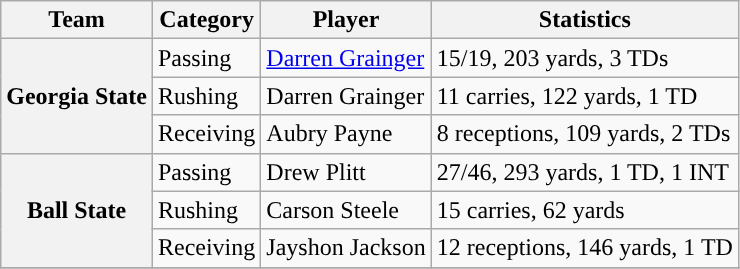<table class="wikitable" style="float: left;">
<tr>
<th>Team</th>
<th>Category</th>
<th>Player</th>
<th>Statistics</th>
</tr>
<tr>
<th rowspan=3>Georgia State</th>
<td>Passing</td>
<td><a href='#'>Darren Grainger</a></td>
<td>15/19, 203 yards, 3 TDs</td>
</tr>
<tr>
<td>Rushing</td>
<td>Darren Grainger</td>
<td>11 carries, 122 yards, 1 TD</td>
</tr>
<tr>
<td>Receiving</td>
<td>Aubry Payne</td>
<td>8 receptions, 109 yards, 2 TDs</td>
</tr>
<tr>
<th rowspan=3 style=>Ball State</th>
<td>Passing</td>
<td>Drew Plitt</td>
<td>27/46, 293 yards, 1 TD, 1 INT</td>
</tr>
<tr>
<td>Rushing</td>
<td>Carson Steele</td>
<td>15 carries, 62 yards</td>
</tr>
<tr>
<td>Receiving</td>
<td>Jayshon Jackson</td>
<td>12 receptions, 146 yards, 1 TD</td>
</tr>
<tr>
</tr>
</table>
